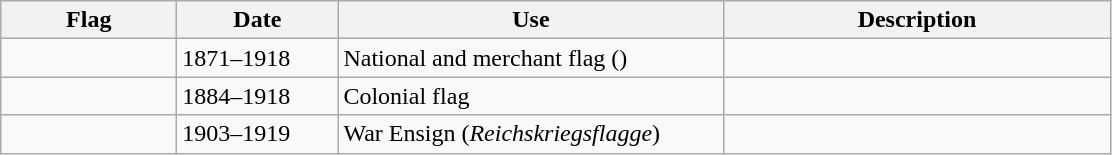<table class="wikitable">
<tr>
<th style="width:110px">Flag</th>
<th style="width:100px">Date</th>
<th style="width:250px">Use</th>
<th style="width:250px">Description</th>
</tr>
<tr>
<td></td>
<td>1871–1918</td>
<td>National and merchant flag ()</td>
<td></td>
</tr>
<tr>
<td></td>
<td>1884–1918</td>
<td>Colonial flag</td>
<td></td>
</tr>
<tr>
<td></td>
<td>1903–1919</td>
<td>War Ensign (<em>Reichskriegsflagge</em>)</td>
<td></td>
</tr>
</table>
